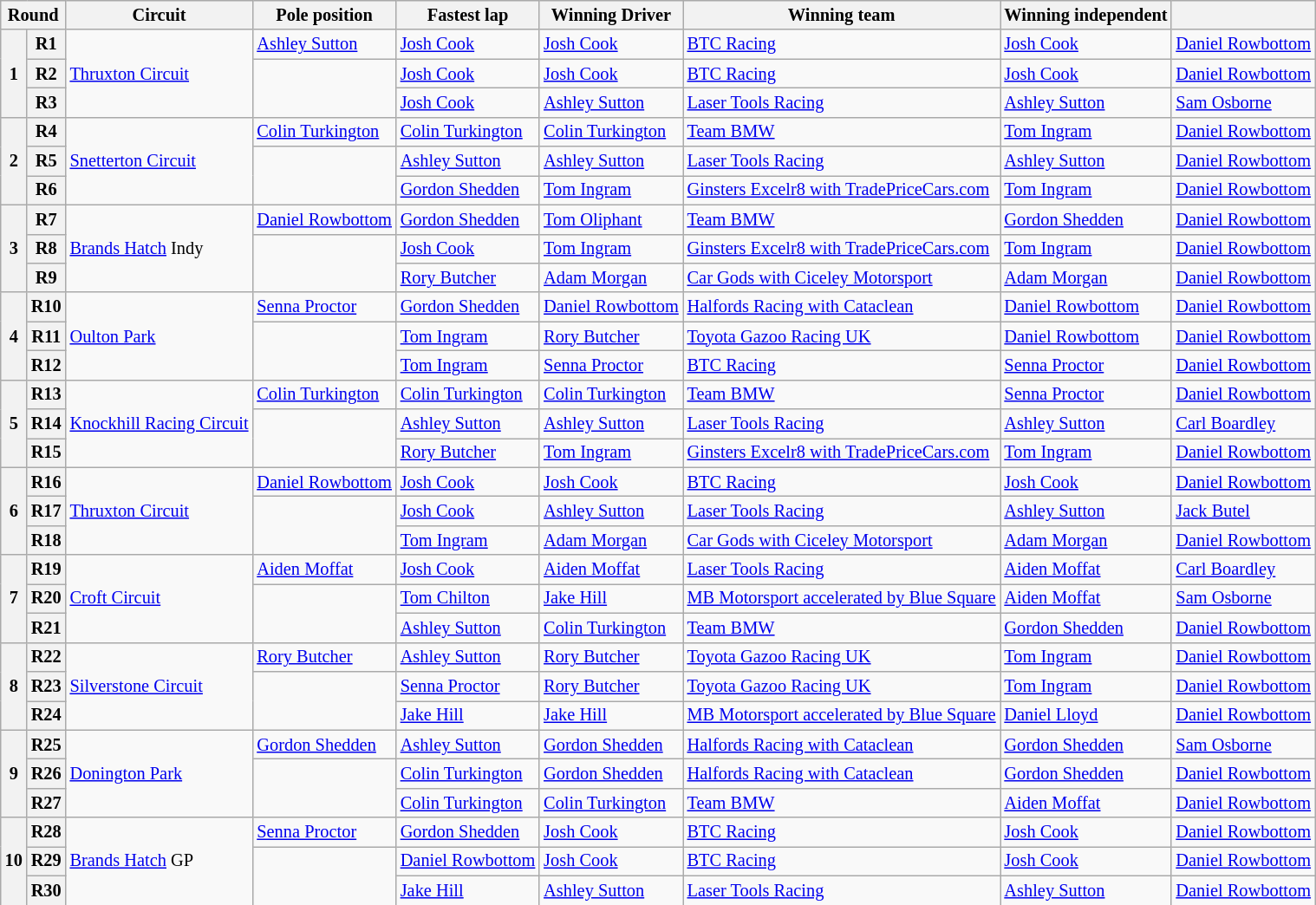<table class="wikitable" style="font-size: 85%">
<tr>
<th colspan=2>Round</th>
<th>Circuit</th>
<th>Pole position</th>
<th>Fastest lap</th>
<th>Winning Driver</th>
<th>Winning team</th>
<th>Winning independent</th>
<th></th>
</tr>
<tr>
<th rowspan=3>1</th>
<th>R1</th>
<td rowspan=3><a href='#'>Thruxton Circuit</a></td>
<td><a href='#'>Ashley Sutton</a></td>
<td><a href='#'>Josh Cook</a></td>
<td><a href='#'>Josh Cook</a></td>
<td><a href='#'>BTC Racing</a></td>
<td><a href='#'>Josh Cook</a></td>
<td nowrap><a href='#'>Daniel Rowbottom</a></td>
</tr>
<tr>
<th>R2</th>
<td rowspan=2></td>
<td><a href='#'>Josh Cook</a></td>
<td><a href='#'>Josh Cook</a></td>
<td><a href='#'>BTC Racing</a></td>
<td><a href='#'>Josh Cook</a></td>
<td><a href='#'>Daniel Rowbottom</a></td>
</tr>
<tr>
<th>R3</th>
<td><a href='#'>Josh Cook</a></td>
<td><a href='#'>Ashley Sutton</a></td>
<td><a href='#'>Laser Tools Racing</a></td>
<td><a href='#'>Ashley Sutton</a></td>
<td><a href='#'>Sam Osborne</a></td>
</tr>
<tr>
<th rowspan=3>2</th>
<th>R4</th>
<td rowspan=3><a href='#'>Snetterton Circuit</a></td>
<td><a href='#'>Colin Turkington</a></td>
<td><a href='#'>Colin Turkington</a></td>
<td><a href='#'>Colin Turkington</a></td>
<td><a href='#'>Team BMW</a></td>
<td><a href='#'>Tom Ingram</a></td>
<td><a href='#'>Daniel Rowbottom</a></td>
</tr>
<tr>
<th>R5</th>
<td rowspan=2></td>
<td><a href='#'>Ashley Sutton</a></td>
<td><a href='#'>Ashley Sutton</a></td>
<td><a href='#'>Laser Tools Racing</a></td>
<td><a href='#'>Ashley Sutton</a></td>
<td><a href='#'>Daniel Rowbottom</a></td>
</tr>
<tr>
<th>R6</th>
<td><a href='#'>Gordon Shedden</a></td>
<td><a href='#'>Tom Ingram</a></td>
<td nowrap><a href='#'>Ginsters Excelr8 with TradePriceCars.com</a></td>
<td><a href='#'>Tom Ingram</a></td>
<td><a href='#'>Daniel Rowbottom</a></td>
</tr>
<tr>
<th rowspan=3>3</th>
<th>R7</th>
<td rowspan=3><a href='#'>Brands Hatch</a> Indy</td>
<td><a href='#'>Daniel Rowbottom</a></td>
<td><a href='#'>Gordon Shedden</a></td>
<td><a href='#'>Tom Oliphant</a></td>
<td><a href='#'>Team BMW</a></td>
<td><a href='#'>Gordon Shedden</a></td>
<td><a href='#'>Daniel Rowbottom</a></td>
</tr>
<tr>
<th>R8</th>
<td rowspan=2></td>
<td><a href='#'>Josh Cook</a></td>
<td><a href='#'>Tom Ingram</a></td>
<td><a href='#'>Ginsters Excelr8 with TradePriceCars.com</a></td>
<td><a href='#'>Tom Ingram</a></td>
<td><a href='#'>Daniel Rowbottom</a></td>
</tr>
<tr>
<th>R9</th>
<td><a href='#'>Rory Butcher</a></td>
<td><a href='#'>Adam Morgan</a></td>
<td><a href='#'>Car Gods with Ciceley Motorsport</a></td>
<td><a href='#'>Adam Morgan</a></td>
<td><a href='#'>Daniel Rowbottom</a></td>
</tr>
<tr>
<th rowspan=3>4</th>
<th>R10</th>
<td rowspan=3><a href='#'>Oulton Park</a></td>
<td><a href='#'>Senna Proctor</a></td>
<td><a href='#'>Gordon Shedden</a></td>
<td nowrap><a href='#'>Daniel Rowbottom</a></td>
<td><a href='#'>Halfords Racing with Cataclean</a></td>
<td><a href='#'>Daniel Rowbottom</a></td>
<td><a href='#'>Daniel Rowbottom</a></td>
</tr>
<tr>
<th>R11</th>
<td rowspan=2></td>
<td><a href='#'>Tom Ingram</a></td>
<td><a href='#'>Rory Butcher</a></td>
<td><a href='#'>Toyota Gazoo Racing UK</a></td>
<td nowrap><a href='#'>Daniel Rowbottom</a></td>
<td><a href='#'>Daniel Rowbottom</a></td>
</tr>
<tr>
<th>R12</th>
<td><a href='#'>Tom Ingram</a></td>
<td><a href='#'>Senna Proctor</a></td>
<td><a href='#'>BTC Racing</a></td>
<td><a href='#'>Senna Proctor</a></td>
<td><a href='#'>Daniel Rowbottom</a></td>
</tr>
<tr>
<th rowspan=3>5</th>
<th>R13</th>
<td rowspan=3><a href='#'>Knockhill Racing Circuit</a></td>
<td><a href='#'>Colin Turkington</a></td>
<td><a href='#'>Colin Turkington</a></td>
<td><a href='#'>Colin Turkington</a></td>
<td><a href='#'>Team BMW</a></td>
<td><a href='#'>Senna Proctor</a></td>
<td><a href='#'>Daniel Rowbottom</a></td>
</tr>
<tr>
<th>R14</th>
<td rowspan=2></td>
<td><a href='#'>Ashley Sutton</a></td>
<td><a href='#'>Ashley Sutton</a></td>
<td><a href='#'>Laser Tools Racing</a></td>
<td><a href='#'>Ashley Sutton</a></td>
<td><a href='#'>Carl Boardley</a></td>
</tr>
<tr>
<th>R15</th>
<td><a href='#'>Rory Butcher</a></td>
<td><a href='#'>Tom Ingram</a></td>
<td><a href='#'>Ginsters Excelr8 with TradePriceCars.com</a></td>
<td><a href='#'>Tom Ingram</a></td>
<td><a href='#'>Daniel Rowbottom</a></td>
</tr>
<tr>
<th rowspan=3>6</th>
<th>R16</th>
<td rowspan=3><a href='#'>Thruxton Circuit</a></td>
<td nowrap><a href='#'>Daniel Rowbottom</a></td>
<td><a href='#'>Josh Cook</a></td>
<td><a href='#'>Josh Cook</a></td>
<td><a href='#'>BTC Racing</a></td>
<td><a href='#'>Josh Cook</a></td>
<td><a href='#'>Daniel Rowbottom</a></td>
</tr>
<tr>
<th>R17</th>
<td rowspan=2></td>
<td><a href='#'>Josh Cook</a></td>
<td><a href='#'>Ashley Sutton</a></td>
<td><a href='#'>Laser Tools Racing</a></td>
<td><a href='#'>Ashley Sutton</a></td>
<td><a href='#'>Jack Butel</a></td>
</tr>
<tr>
<th>R18</th>
<td><a href='#'>Tom Ingram</a></td>
<td><a href='#'>Adam Morgan</a></td>
<td><a href='#'>Car Gods with Ciceley Motorsport</a></td>
<td><a href='#'>Adam Morgan</a></td>
<td><a href='#'>Daniel Rowbottom</a></td>
</tr>
<tr>
<th rowspan=3>7</th>
<th>R19</th>
<td rowspan=3><a href='#'>Croft Circuit</a></td>
<td><a href='#'>Aiden Moffat</a></td>
<td><a href='#'>Josh Cook</a></td>
<td><a href='#'>Aiden Moffat</a></td>
<td><a href='#'>Laser Tools Racing</a></td>
<td><a href='#'>Aiden Moffat</a></td>
<td><a href='#'>Carl Boardley</a></td>
</tr>
<tr>
<th>R20</th>
<td rowspan=2></td>
<td><a href='#'>Tom Chilton</a></td>
<td><a href='#'>Jake Hill</a></td>
<td nowrap><a href='#'>MB Motorsport accelerated by Blue Square</a></td>
<td><a href='#'>Aiden Moffat</a></td>
<td><a href='#'>Sam Osborne</a></td>
</tr>
<tr>
<th>R21</th>
<td><a href='#'>Ashley Sutton</a></td>
<td><a href='#'>Colin Turkington</a></td>
<td><a href='#'>Team BMW</a></td>
<td><a href='#'>Gordon Shedden</a></td>
<td><a href='#'>Daniel Rowbottom</a></td>
</tr>
<tr>
<th rowspan=3>8</th>
<th>R22</th>
<td rowspan=3><a href='#'>Silverstone Circuit</a></td>
<td><a href='#'>Rory Butcher</a></td>
<td><a href='#'>Ashley Sutton</a></td>
<td><a href='#'>Rory Butcher</a></td>
<td><a href='#'>Toyota Gazoo Racing UK</a></td>
<td><a href='#'>Tom Ingram</a></td>
<td><a href='#'>Daniel Rowbottom</a></td>
</tr>
<tr>
<th>R23</th>
<td rowspan=2></td>
<td><a href='#'>Senna Proctor</a></td>
<td><a href='#'>Rory Butcher</a></td>
<td><a href='#'>Toyota Gazoo Racing UK</a></td>
<td><a href='#'>Tom Ingram</a></td>
<td><a href='#'>Daniel Rowbottom</a></td>
</tr>
<tr>
<th>R24</th>
<td><a href='#'>Jake Hill</a></td>
<td><a href='#'>Jake Hill</a></td>
<td><a href='#'>MB Motorsport accelerated by Blue Square</a></td>
<td><a href='#'>Daniel Lloyd</a></td>
<td><a href='#'>Daniel Rowbottom</a></td>
</tr>
<tr>
<th rowspan=3>9</th>
<th>R25</th>
<td rowspan=3><a href='#'>Donington Park</a></td>
<td><a href='#'>Gordon Shedden</a></td>
<td><a href='#'>Ashley Sutton</a></td>
<td><a href='#'>Gordon Shedden</a></td>
<td><a href='#'>Halfords Racing with Cataclean</a></td>
<td><a href='#'>Gordon Shedden</a></td>
<td><a href='#'>Sam Osborne</a></td>
</tr>
<tr>
<th>R26</th>
<td rowspan=2></td>
<td><a href='#'>Colin Turkington</a></td>
<td><a href='#'>Gordon Shedden</a></td>
<td><a href='#'>Halfords Racing with Cataclean</a></td>
<td><a href='#'>Gordon Shedden</a></td>
<td><a href='#'>Daniel Rowbottom</a></td>
</tr>
<tr>
<th>R27</th>
<td><a href='#'>Colin Turkington</a></td>
<td><a href='#'>Colin Turkington</a></td>
<td><a href='#'>Team BMW</a></td>
<td><a href='#'>Aiden Moffat</a></td>
<td><a href='#'>Daniel Rowbottom</a></td>
</tr>
<tr>
<th rowspan=3>10</th>
<th>R28</th>
<td rowspan=3><a href='#'>Brands Hatch</a> GP</td>
<td><a href='#'>Senna Proctor</a></td>
<td><a href='#'>Gordon Shedden</a></td>
<td><a href='#'>Josh Cook</a></td>
<td><a href='#'>BTC Racing</a></td>
<td><a href='#'>Josh Cook</a></td>
<td><a href='#'>Daniel Rowbottom</a></td>
</tr>
<tr>
<th>R29</th>
<td rowspan=2></td>
<td nowrap><a href='#'>Daniel Rowbottom</a></td>
<td><a href='#'>Josh Cook</a></td>
<td><a href='#'>BTC Racing</a></td>
<td><a href='#'>Josh Cook</a></td>
<td><a href='#'>Daniel Rowbottom</a></td>
</tr>
<tr>
<th>R30</th>
<td><a href='#'>Jake Hill</a></td>
<td><a href='#'>Ashley Sutton</a></td>
<td><a href='#'>Laser Tools Racing</a></td>
<td><a href='#'>Ashley Sutton</a></td>
<td><a href='#'>Daniel Rowbottom</a></td>
</tr>
<tr>
</tr>
</table>
